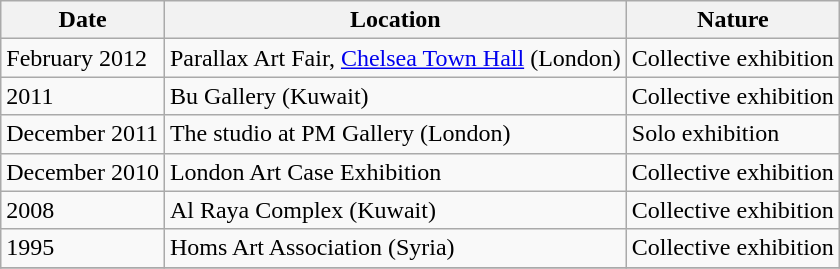<table class="wikitable">
<tr>
<th>Date</th>
<th>Location</th>
<th>Nature</th>
</tr>
<tr>
<td>February 2012</td>
<td>Parallax Art Fair, <a href='#'>Chelsea Town Hall</a> (London)</td>
<td>Collective exhibition</td>
</tr>
<tr>
<td>2011</td>
<td>Bu Gallery (Kuwait)</td>
<td>Collective exhibition</td>
</tr>
<tr>
<td>December 2011</td>
<td>The studio at PM Gallery (London)</td>
<td>Solo exhibition</td>
</tr>
<tr>
<td>December 2010</td>
<td>London Art Case Exhibition</td>
<td>Collective exhibition</td>
</tr>
<tr>
<td>2008</td>
<td>Al Raya Complex (Kuwait)</td>
<td>Collective exhibition</td>
</tr>
<tr>
<td>1995</td>
<td>Homs Art Association (Syria)</td>
<td>Collective exhibition</td>
</tr>
<tr>
</tr>
</table>
